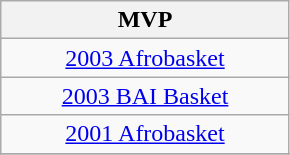<table class="wikitable">
<tr>
<th width=185>MVP</th>
</tr>
<tr>
<td align=center><a href='#'>2003 Afrobasket</a></td>
</tr>
<tr>
<td align=center><a href='#'>2003 BAI Basket</a></td>
</tr>
<tr>
<td align=center><a href='#'>2001 Afrobasket</a></td>
</tr>
<tr>
</tr>
</table>
